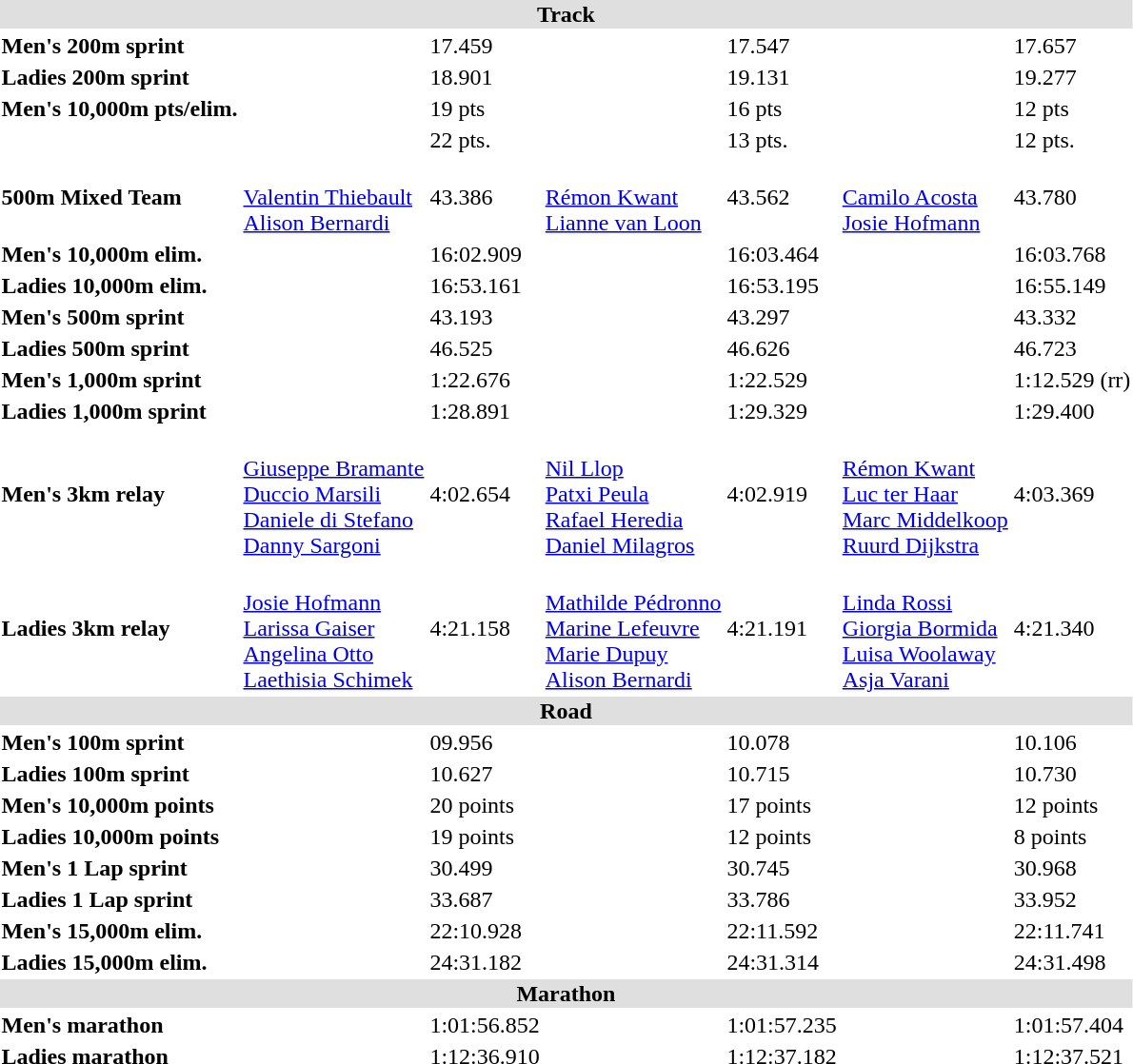<table>
<tr bgcolor="DFDFDF">
<td colspan="7" align="center"><strong>Track</strong></td>
</tr>
<tr>
<th scope=row style="text-align:left">Men's 200m sprint</th>
<td></td>
<td>17.459</td>
<td></td>
<td>17.547</td>
<td></td>
<td>17.657</td>
</tr>
<tr>
<th scope=row style="text-align:left">Ladies 200m sprint</th>
<td></td>
<td>18.901</td>
<td></td>
<td>19.131</td>
<td></td>
<td>19.277</td>
</tr>
<tr>
<th scope=row style="text-align:left">Men's 10,000m pts/elim.</th>
<td></td>
<td>19 pts</td>
<td></td>
<td>16 pts</td>
<td></td>
<td>12 pts</td>
</tr>
<tr>
<th scope=row style="text-align:left"></th>
<td></td>
<td>22 pts.</td>
<td></td>
<td>13 pts.</td>
<td></td>
<td>12 pts.</td>
</tr>
<tr>
<th scope=row style="text-align:left">500m Mixed Team</th>
<td><br><a href='#'>Valentin Thiebault</a><br><a href='#'>Alison Bernardi</a></td>
<td>43.386</td>
<td><br><a href='#'>Rémon Kwant</a><br><a href='#'>Lianne van Loon</a></td>
<td>43.562</td>
<td><br><a href='#'>Camilo Acosta</a><br><a href='#'>Josie Hofmann</a></td>
<td>43.780</td>
</tr>
<tr>
<th scope=row style="text-align:left">Men's 10,000m elim.</th>
<td></td>
<td>16:02.909</td>
<td></td>
<td>16:03.464</td>
<td></td>
<td>16:03.768</td>
</tr>
<tr>
<th scope=row style="text-align:left">Ladies 10,000m elim.</th>
<td></td>
<td>16:53.161</td>
<td></td>
<td>16:53.195</td>
<td></td>
<td>16:55.149</td>
</tr>
<tr>
<th scope=row style="text-align:left">Men's 500m sprint</th>
<td></td>
<td>43.193</td>
<td></td>
<td>43.297</td>
<td></td>
<td>43.332</td>
</tr>
<tr>
<th scope=row style="text-align:left">Ladies 500m sprint</th>
<td></td>
<td>46.525</td>
<td></td>
<td>46.626</td>
<td></td>
<td>46.723</td>
</tr>
<tr>
<th scope=row style="text-align:left">Men's 1,000m sprint</th>
<td></td>
<td>1:22.676</td>
<td></td>
<td>1:22.529</td>
<td></td>
<td>1:12.529 (rr)</td>
</tr>
<tr>
<th scope=row style="text-align:left">Ladies 1,000m sprint</th>
<td></td>
<td>1:28.891</td>
<td></td>
<td>1:29.329</td>
<td></td>
<td>1:29.400</td>
</tr>
<tr>
<th scope=row style="text-align:left">Men's 3km relay</th>
<td><br><a href='#'>Giuseppe Bramante</a><br><a href='#'>Duccio Marsili</a><br><a href='#'>Daniele di Stefano</a><br><a href='#'>Danny Sargoni</a></td>
<td>4:02.654</td>
<td><br><a href='#'>Nil Llop</a><br><a href='#'>Patxi Peula</a><br><a href='#'>Rafael Heredia</a><br><a href='#'>Daniel Milagros</a></td>
<td>4:02.919</td>
<td><br><a href='#'>Rémon Kwant</a><br><a href='#'>Luc ter Haar</a><br><a href='#'>Marc Middelkoop</a><br><a href='#'>Ruurd Dijkstra</a></td>
<td>4:03.369</td>
</tr>
<tr>
<th scope=row style="text-align:left">Ladies 3km relay</th>
<td><br><a href='#'>Josie Hofmann</a><br><a href='#'>Larissa Gaiser</a><br><a href='#'>Angelina Otto</a><br><a href='#'>Laethisia Schimek</a></td>
<td>4:21.158</td>
<td><br><a href='#'>Mathilde Pédronno</a><br><a href='#'>Marine Lefeuvre</a><br><a href='#'>Marie Dupuy</a><br><a href='#'>Alison Bernardi</a></td>
<td>4:21.191</td>
<td><br><a href='#'>Linda Rossi</a><br><a href='#'>Giorgia Bormida</a><br><a href='#'>Luisa Woolaway</a><br><a href='#'>Asja Varani</a></td>
<td>4:21.340</td>
</tr>
<tr bgcolor="DFDFDF">
<td colspan="7" align="center"><strong>Road</strong></td>
</tr>
<tr>
<th scope=row style="text-align:left">Men's 100m sprint</th>
<td></td>
<td>09.956</td>
<td></td>
<td>10.078</td>
<td></td>
<td>10.106</td>
</tr>
<tr>
<th scope=row style="text-align:left">Ladies 100m sprint</th>
<td></td>
<td>10.627</td>
<td></td>
<td>10.715</td>
<td></td>
<td>10.730</td>
</tr>
<tr>
<th scope=row style="text-align:left">Men's 10,000m points</th>
<td></td>
<td>20 points</td>
<td></td>
<td>17 points</td>
<td></td>
<td>12 points</td>
</tr>
<tr>
<th scope=row style="text-align:left">Ladies 10,000m points</th>
<td></td>
<td>19 points</td>
<td></td>
<td>12 points</td>
<td></td>
<td>8 points</td>
</tr>
<tr>
<th scope=row style="text-align:left">Men's 1 Lap sprint</th>
<td></td>
<td>30.499</td>
<td></td>
<td>30.745</td>
<td></td>
<td>30.968</td>
</tr>
<tr>
<th scope=row style="text-align:left">Ladies 1 Lap sprint</th>
<td></td>
<td>33.687</td>
<td></td>
<td>33.786</td>
<td></td>
<td>33.952</td>
</tr>
<tr>
<th scope=row style="text-align:left">Men's 15,000m elim.</th>
<td></td>
<td>22:10.928</td>
<td></td>
<td>22:11.592</td>
<td></td>
<td>22:11.741</td>
</tr>
<tr>
<th scope=row style="text-align:left">Ladies 15,000m elim.</th>
<td></td>
<td>24:31.182</td>
<td></td>
<td>24:31.314</td>
<td></td>
<td>24:31.498</td>
</tr>
<tr bgcolor="DFDFDF">
<td colspan="7" align="center"><strong>Marathon</strong></td>
</tr>
<tr>
<th scope=row style="text-align:left">Men's marathon</th>
<td></td>
<td>1:01:56.852</td>
<td></td>
<td>1:01:57.235</td>
<td></td>
<td>1:01:57.404</td>
</tr>
<tr>
<th scope=row style="text-align:left">Ladies marathon</th>
<td></td>
<td>1:12:36.910</td>
<td></td>
<td>1:12:37.182</td>
<td></td>
<td>1:12:37.521</td>
</tr>
</table>
